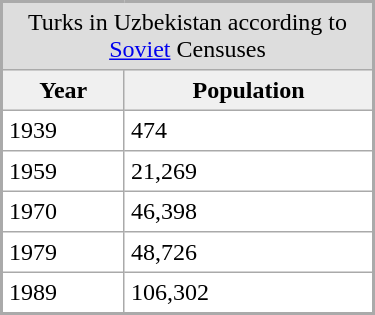<table cellpadding="4" cellspacing="0" width=250 align="right" rules="all" style="margin: 1em; background: #ffffff; border: 2px solid #aaa; font-size: 100%;">
<tr bgcolor=#DDDDDD>
<td colspan=8 align="center">Turks in Uzbekistan according to <a href='#'>Soviet</a> Censuses</td>
</tr>
<tr bgcolor=#f0f0f0 align="center">
<th>Year</th>
<th>Population</th>
</tr>
<tr>
<td>1939</td>
<td>474</td>
</tr>
<tr>
<td>1959</td>
<td>21,269</td>
</tr>
<tr>
<td>1970</td>
<td>46,398</td>
</tr>
<tr>
<td>1979</td>
<td>48,726</td>
</tr>
<tr>
<td>1989</td>
<td>106,302</td>
</tr>
</table>
